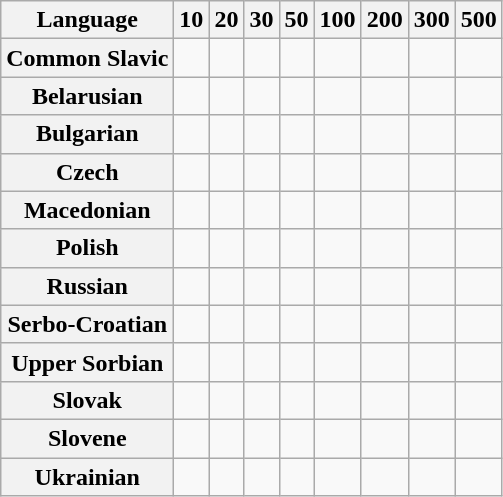<table class="wikitable">
<tr>
<th>Language</th>
<th>10</th>
<th>20</th>
<th>30</th>
<th>50</th>
<th>100</th>
<th>200</th>
<th>300</th>
<th>500</th>
</tr>
<tr>
<th>Common Slavic</th>
<td></td>
<td></td>
<td></td>
<td></td>
<td></td>
<td></td>
<td></td>
<td></td>
</tr>
<tr>
<th>Belarusian</th>
<td><br></td>
<td><br></td>
<td><br></td>
<td><br></td>
<td><br></td>
<td><br></td>
<td><br></td>
<td><br></td>
</tr>
<tr>
<th>Bulgarian</th>
<td><br></td>
<td><br></td>
<td><br></td>
<td><br></td>
<td><br></td>
<td><br></td>
<td><br></td>
<td><br></td>
</tr>
<tr>
<th>Czech</th>
<td></td>
<td></td>
<td></td>
<td></td>
<td></td>
<td></td>
<td></td>
<td></td>
</tr>
<tr>
<th>Macedonian</th>
<td><br></td>
<td><br></td>
<td><br></td>
<td><br></td>
<td><br></td>
<td><br></td>
<td><br></td>
<td><br></td>
</tr>
<tr>
<th>Polish</th>
<td></td>
<td></td>
<td></td>
<td></td>
<td></td>
<td></td>
<td></td>
<td></td>
</tr>
<tr>
<th>Russian</th>
<td><br></td>
<td><br></td>
<td><br></td>
<td><br></td>
<td><br></td>
<td><br></td>
<td><br></td>
<td><br></td>
</tr>
<tr>
<th>Serbo-Croatian</th>
<td><br></td>
<td><br></td>
<td><br></td>
<td><br></td>
<td><br></td>
<td><br></td>
<td><br></td>
<td><br></td>
</tr>
<tr>
<th>Upper Sorbian</th>
<td></td>
<td></td>
<td></td>
<td></td>
<td></td>
<td></td>
<td></td>
<td></td>
</tr>
<tr>
<th>Slovak</th>
<td></td>
<td></td>
<td></td>
<td></td>
<td></td>
<td></td>
<td></td>
<td></td>
</tr>
<tr>
<th>Slovene</th>
<td></td>
<td></td>
<td></td>
<td></td>
<td></td>
<td></td>
<td></td>
<td></td>
</tr>
<tr>
<th>Ukrainian</th>
<td><br></td>
<td><br></td>
<td><br></td>
<td><br></td>
<td><br></td>
<td><br></td>
<td><br></td>
<td><br></td>
</tr>
</table>
